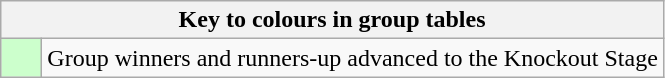<table class="wikitable" style="text-align: center;">
<tr>
<th colspan=2>Key to colours in group tables</th>
</tr>
<tr>
<td bgcolor=#ccffcc style="width: 20px;"></td>
<td align=left>Group winners and runners-up advanced to the Knockout Stage</td>
</tr>
</table>
